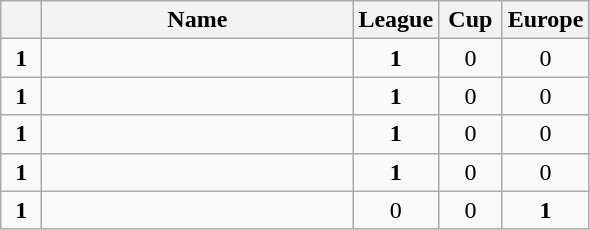<table class="wikitable sortable" style="text-align:center">
<tr>
<th width="20"></th>
<th width="200">Name</th>
<th width="35">League</th>
<th width="35">Cup</th>
<th width="35">Europe</th>
</tr>
<tr>
<td><strong>1</strong></td>
<td></td>
<td><strong>1</strong></td>
<td>0</td>
<td>0</td>
</tr>
<tr>
<td><strong>1</strong></td>
<td></td>
<td><strong>1</strong></td>
<td>0</td>
<td>0</td>
</tr>
<tr>
<td><strong>1</strong></td>
<td></td>
<td><strong>1</strong></td>
<td>0</td>
<td>0</td>
</tr>
<tr>
<td><strong>1</strong></td>
<td></td>
<td><strong>1</strong></td>
<td>0</td>
<td>0</td>
</tr>
<tr>
<td><strong>1</strong></td>
<td></td>
<td>0</td>
<td>0</td>
<td><strong>1</strong></td>
</tr>
</table>
